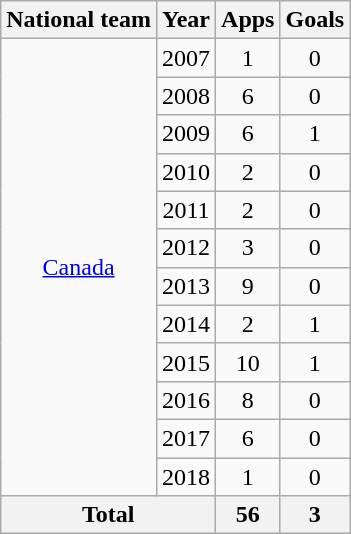<table class="wikitable" style="text-align:center">
<tr>
<th>National team</th>
<th>Year</th>
<th>Apps</th>
<th>Goals</th>
</tr>
<tr>
<td rowspan="12"><a href='#'>Canada</a></td>
<td>2007</td>
<td>1</td>
<td>0</td>
</tr>
<tr>
<td>2008</td>
<td>6</td>
<td>0</td>
</tr>
<tr>
<td>2009</td>
<td>6</td>
<td>1</td>
</tr>
<tr>
<td>2010</td>
<td>2</td>
<td>0</td>
</tr>
<tr>
<td>2011</td>
<td>2</td>
<td>0</td>
</tr>
<tr>
<td>2012</td>
<td>3</td>
<td>0</td>
</tr>
<tr>
<td>2013</td>
<td>9</td>
<td>0</td>
</tr>
<tr>
<td>2014</td>
<td>2</td>
<td>1</td>
</tr>
<tr>
<td>2015</td>
<td>10</td>
<td>1</td>
</tr>
<tr>
<td>2016</td>
<td>8</td>
<td>0</td>
</tr>
<tr>
<td>2017</td>
<td>6</td>
<td>0</td>
</tr>
<tr>
<td>2018</td>
<td>1</td>
<td>0</td>
</tr>
<tr>
<th colspan="2">Total</th>
<th>56</th>
<th>3</th>
</tr>
</table>
